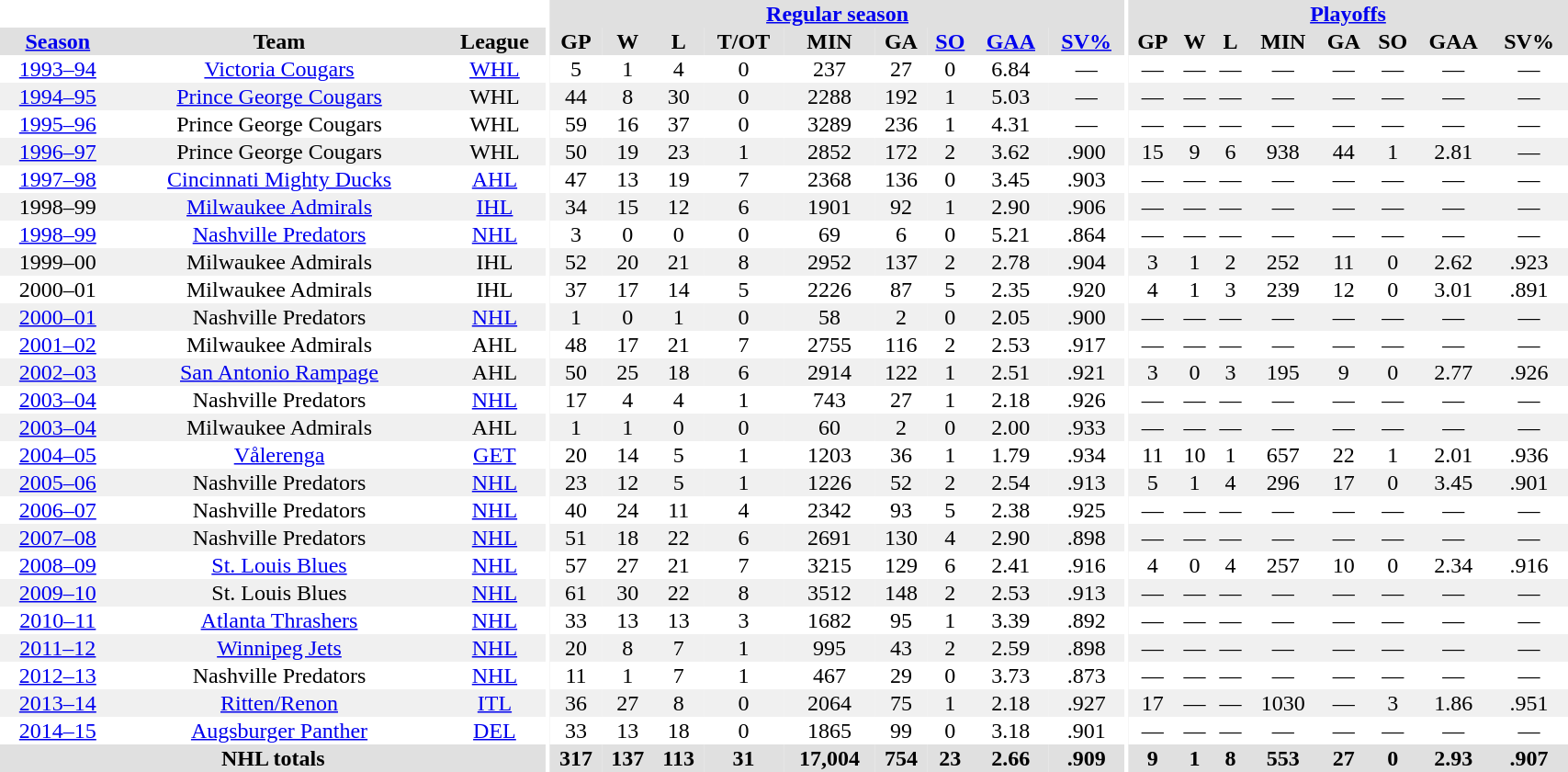<table border="0" cellpadding="1" cellspacing="0" style="text-align:center; width:90%">
<tr ALIGN="center" bgcolor="#e0e0e0">
<th align="center" colspan="3" bgcolor="#ffffff"></th>
<th align="center" rowspan="99" bgcolor="#ffffff"></th>
<th align="center" colspan="9" bgcolor="#e0e0e0"><a href='#'>Regular season</a></th>
<th align="center" rowspan="99" bgcolor="#ffffff"></th>
<th align="center" colspan="8" bgcolor="#e0e0e0"><a href='#'>Playoffs</a></th>
</tr>
<tr ALIGN="center" bgcolor="#e0e0e0">
<th><a href='#'>Season</a></th>
<th>Team</th>
<th>League</th>
<th>GP</th>
<th>W</th>
<th>L</th>
<th>T/OT</th>
<th>MIN</th>
<th>GA</th>
<th><a href='#'>SO</a></th>
<th><a href='#'>GAA</a></th>
<th><a href='#'>SV%</a></th>
<th>GP</th>
<th>W</th>
<th>L</th>
<th>MIN</th>
<th>GA</th>
<th>SO</th>
<th>GAA</th>
<th>SV%</th>
</tr>
<tr ALIGN="center">
<td><a href='#'>1993–94</a></td>
<td><a href='#'>Victoria Cougars</a></td>
<td><a href='#'>WHL</a></td>
<td>5</td>
<td>1</td>
<td>4</td>
<td>0</td>
<td>237</td>
<td>27</td>
<td>0</td>
<td>6.84</td>
<td>—</td>
<td>—</td>
<td>—</td>
<td>—</td>
<td>—</td>
<td>—</td>
<td>—</td>
<td>—</td>
<td>—</td>
</tr>
<tr ALIGN="center" bgcolor="#f0f0f0">
<td><a href='#'>1994–95</a></td>
<td><a href='#'>Prince George Cougars</a></td>
<td>WHL</td>
<td>44</td>
<td>8</td>
<td>30</td>
<td>0</td>
<td>2288</td>
<td>192</td>
<td>1</td>
<td>5.03</td>
<td>—</td>
<td>—</td>
<td>—</td>
<td>—</td>
<td>—</td>
<td>—</td>
<td>—</td>
<td>—</td>
<td>—</td>
</tr>
<tr ALIGN="center">
<td><a href='#'>1995–96</a></td>
<td>Prince George Cougars</td>
<td>WHL</td>
<td>59</td>
<td>16</td>
<td>37</td>
<td>0</td>
<td>3289</td>
<td>236</td>
<td>1</td>
<td>4.31</td>
<td>—</td>
<td>—</td>
<td>—</td>
<td>—</td>
<td>—</td>
<td>—</td>
<td>—</td>
<td>—</td>
<td>—</td>
</tr>
<tr ALIGN="center" bgcolor="#f0f0f0">
<td><a href='#'>1996–97</a></td>
<td>Prince George Cougars</td>
<td>WHL</td>
<td>50</td>
<td>19</td>
<td>23</td>
<td>1</td>
<td>2852</td>
<td>172</td>
<td>2</td>
<td>3.62</td>
<td>.900</td>
<td>15</td>
<td>9</td>
<td>6</td>
<td>938</td>
<td>44</td>
<td>1</td>
<td>2.81</td>
<td>—</td>
</tr>
<tr ALIGN="center">
<td><a href='#'>1997–98</a></td>
<td><a href='#'>Cincinnati Mighty Ducks</a></td>
<td><a href='#'>AHL</a></td>
<td>47</td>
<td>13</td>
<td>19</td>
<td>7</td>
<td>2368</td>
<td>136</td>
<td>0</td>
<td>3.45</td>
<td>.903</td>
<td>—</td>
<td>—</td>
<td>—</td>
<td>—</td>
<td>—</td>
<td>—</td>
<td>—</td>
<td>—</td>
</tr>
<tr ALIGN="center" bgcolor="#f0f0f0">
<td>1998–99</td>
<td><a href='#'>Milwaukee Admirals</a></td>
<td><a href='#'>IHL</a></td>
<td>34</td>
<td>15</td>
<td>12</td>
<td>6</td>
<td>1901</td>
<td>92</td>
<td>1</td>
<td>2.90</td>
<td>.906</td>
<td>—</td>
<td>—</td>
<td>—</td>
<td>—</td>
<td>—</td>
<td>—</td>
<td>—</td>
<td>—</td>
</tr>
<tr ALIGN="center">
<td><a href='#'>1998–99</a></td>
<td><a href='#'>Nashville Predators</a></td>
<td><a href='#'>NHL</a></td>
<td>3</td>
<td>0</td>
<td>0</td>
<td>0</td>
<td>69</td>
<td>6</td>
<td>0</td>
<td>5.21</td>
<td>.864</td>
<td>—</td>
<td>—</td>
<td>—</td>
<td>—</td>
<td>—</td>
<td>—</td>
<td>—</td>
<td>—</td>
</tr>
<tr ALIGN="center" bgcolor="#f0f0f0">
<td>1999–00</td>
<td>Milwaukee Admirals</td>
<td>IHL</td>
<td>52</td>
<td>20</td>
<td>21</td>
<td>8</td>
<td>2952</td>
<td>137</td>
<td>2</td>
<td>2.78</td>
<td>.904</td>
<td>3</td>
<td>1</td>
<td>2</td>
<td>252</td>
<td>11</td>
<td>0</td>
<td>2.62</td>
<td>.923</td>
</tr>
<tr ALIGN="center">
<td>2000–01</td>
<td>Milwaukee Admirals</td>
<td>IHL</td>
<td>37</td>
<td>17</td>
<td>14</td>
<td>5</td>
<td>2226</td>
<td>87</td>
<td>5</td>
<td>2.35</td>
<td>.920</td>
<td>4</td>
<td>1</td>
<td>3</td>
<td>239</td>
<td>12</td>
<td>0</td>
<td>3.01</td>
<td>.891</td>
</tr>
<tr ALIGN="center" bgcolor="#f0f0f0">
<td><a href='#'>2000–01</a></td>
<td>Nashville Predators</td>
<td><a href='#'>NHL</a></td>
<td>1</td>
<td>0</td>
<td>1</td>
<td>0</td>
<td>58</td>
<td>2</td>
<td>0</td>
<td>2.05</td>
<td>.900</td>
<td>—</td>
<td>—</td>
<td>—</td>
<td>—</td>
<td>—</td>
<td>—</td>
<td>—</td>
<td>—</td>
</tr>
<tr ALIGN="center">
<td><a href='#'>2001–02</a></td>
<td>Milwaukee Admirals</td>
<td>AHL</td>
<td>48</td>
<td>17</td>
<td>21</td>
<td>7</td>
<td>2755</td>
<td>116</td>
<td>2</td>
<td>2.53</td>
<td>.917</td>
<td>—</td>
<td>—</td>
<td>—</td>
<td>—</td>
<td>—</td>
<td>—</td>
<td>—</td>
<td>—</td>
</tr>
<tr ALIGN="center" bgcolor="#f0f0f0">
<td><a href='#'>2002–03</a></td>
<td><a href='#'>San Antonio Rampage</a></td>
<td>AHL</td>
<td>50</td>
<td>25</td>
<td>18</td>
<td>6</td>
<td>2914</td>
<td>122</td>
<td>1</td>
<td>2.51</td>
<td>.921</td>
<td>3</td>
<td>0</td>
<td>3</td>
<td>195</td>
<td>9</td>
<td>0</td>
<td>2.77</td>
<td>.926</td>
</tr>
<tr ALIGN="center">
<td><a href='#'>2003–04</a></td>
<td>Nashville Predators</td>
<td><a href='#'>NHL</a></td>
<td>17</td>
<td>4</td>
<td>4</td>
<td>1</td>
<td>743</td>
<td>27</td>
<td>1</td>
<td>2.18</td>
<td>.926</td>
<td>—</td>
<td>—</td>
<td>—</td>
<td>—</td>
<td>—</td>
<td>—</td>
<td>—</td>
<td>—</td>
</tr>
<tr ALIGN="center" bgcolor="#f0f0f0">
<td><a href='#'>2003–04</a></td>
<td>Milwaukee Admirals</td>
<td>AHL</td>
<td>1</td>
<td>1</td>
<td>0</td>
<td>0</td>
<td>60</td>
<td>2</td>
<td>0</td>
<td>2.00</td>
<td>.933</td>
<td>—</td>
<td>—</td>
<td>—</td>
<td>—</td>
<td>—</td>
<td>—</td>
<td>—</td>
<td>—</td>
</tr>
<tr ALIGN="center">
<td><a href='#'>2004–05</a></td>
<td><a href='#'>Vålerenga</a></td>
<td><a href='#'>GET</a></td>
<td>20</td>
<td>14</td>
<td>5</td>
<td>1</td>
<td>1203</td>
<td>36</td>
<td>1</td>
<td>1.79</td>
<td>.934</td>
<td>11</td>
<td>10</td>
<td>1</td>
<td>657</td>
<td>22</td>
<td>1</td>
<td>2.01</td>
<td>.936</td>
</tr>
<tr ALIGN="center" bgcolor="#f0f0f0">
<td><a href='#'>2005–06</a></td>
<td>Nashville Predators</td>
<td><a href='#'>NHL</a></td>
<td>23</td>
<td>12</td>
<td>5</td>
<td>1</td>
<td>1226</td>
<td>52</td>
<td>2</td>
<td>2.54</td>
<td>.913</td>
<td>5</td>
<td>1</td>
<td>4</td>
<td>296</td>
<td>17</td>
<td>0</td>
<td>3.45</td>
<td>.901</td>
</tr>
<tr ALIGN="center">
<td><a href='#'>2006–07</a></td>
<td>Nashville Predators</td>
<td><a href='#'>NHL</a></td>
<td>40</td>
<td>24</td>
<td>11</td>
<td>4</td>
<td>2342</td>
<td>93</td>
<td>5</td>
<td>2.38</td>
<td>.925</td>
<td>—</td>
<td>—</td>
<td>—</td>
<td>—</td>
<td>—</td>
<td>—</td>
<td>—</td>
<td>—</td>
</tr>
<tr ALIGN="center" bgcolor="#f0f0f0">
<td><a href='#'>2007–08</a></td>
<td>Nashville Predators</td>
<td><a href='#'>NHL</a></td>
<td>51</td>
<td>18</td>
<td>22</td>
<td>6</td>
<td>2691</td>
<td>130</td>
<td>4</td>
<td>2.90</td>
<td>.898</td>
<td>—</td>
<td>—</td>
<td>—</td>
<td>—</td>
<td>—</td>
<td>—</td>
<td>—</td>
<td>—</td>
</tr>
<tr ALIGN="center">
<td><a href='#'>2008–09</a></td>
<td><a href='#'>St. Louis Blues</a></td>
<td><a href='#'>NHL</a></td>
<td>57</td>
<td>27</td>
<td>21</td>
<td>7</td>
<td>3215</td>
<td>129</td>
<td>6</td>
<td>2.41</td>
<td>.916</td>
<td>4</td>
<td>0</td>
<td>4</td>
<td>257</td>
<td>10</td>
<td>0</td>
<td>2.34</td>
<td>.916</td>
</tr>
<tr ALIGN="center" bgcolor="#f0f0f0">
<td><a href='#'>2009–10</a></td>
<td>St. Louis Blues</td>
<td><a href='#'>NHL</a></td>
<td>61</td>
<td>30</td>
<td>22</td>
<td>8</td>
<td>3512</td>
<td>148</td>
<td>2</td>
<td>2.53</td>
<td>.913</td>
<td>—</td>
<td>—</td>
<td>—</td>
<td>—</td>
<td>—</td>
<td>—</td>
<td>—</td>
<td>—</td>
</tr>
<tr ALIGN="center">
<td><a href='#'>2010–11</a></td>
<td><a href='#'>Atlanta Thrashers</a></td>
<td><a href='#'>NHL</a></td>
<td>33</td>
<td>13</td>
<td>13</td>
<td>3</td>
<td>1682</td>
<td>95</td>
<td>1</td>
<td>3.39</td>
<td>.892</td>
<td>—</td>
<td>—</td>
<td>—</td>
<td>—</td>
<td>—</td>
<td>—</td>
<td>—</td>
<td>—</td>
</tr>
<tr ALIGN="center" bgcolor="#f0f0f0">
<td><a href='#'>2011–12</a></td>
<td><a href='#'>Winnipeg Jets</a></td>
<td><a href='#'>NHL</a></td>
<td>20</td>
<td>8</td>
<td>7</td>
<td>1</td>
<td>995</td>
<td>43</td>
<td>2</td>
<td>2.59</td>
<td>.898</td>
<td>—</td>
<td>—</td>
<td>—</td>
<td>—</td>
<td>—</td>
<td>—</td>
<td>—</td>
<td>—</td>
</tr>
<tr ALIGN="center">
<td><a href='#'>2012–13</a></td>
<td>Nashville Predators</td>
<td><a href='#'>NHL</a></td>
<td>11</td>
<td>1</td>
<td>7</td>
<td>1</td>
<td>467</td>
<td>29</td>
<td>0</td>
<td>3.73</td>
<td>.873</td>
<td>—</td>
<td>—</td>
<td>—</td>
<td>—</td>
<td>—</td>
<td>—</td>
<td>—</td>
<td>—</td>
</tr>
<tr ALIGN="center" bgcolor="#f0f0f0">
<td><a href='#'>2013–14</a></td>
<td><a href='#'>Ritten/Renon</a></td>
<td><a href='#'>ITL</a></td>
<td>36</td>
<td>27</td>
<td>8</td>
<td>0</td>
<td>2064</td>
<td>75</td>
<td>1</td>
<td>2.18</td>
<td>.927</td>
<td>17</td>
<td>—</td>
<td>—</td>
<td>1030</td>
<td>—</td>
<td>3</td>
<td>1.86</td>
<td>.951</td>
</tr>
<tr ALIGN="center">
<td><a href='#'>2014–15</a></td>
<td><a href='#'>Augsburger Panther</a></td>
<td><a href='#'>DEL</a></td>
<td>33</td>
<td>13</td>
<td>18</td>
<td>0</td>
<td>1865</td>
<td>99</td>
<td>0</td>
<td>3.18</td>
<td>.901</td>
<td>—</td>
<td>—</td>
<td>—</td>
<td>—</td>
<td>—</td>
<td>—</td>
<td>—</td>
<td>—</td>
</tr>
<tr ALIGN="center" bgcolor="#e0e0e0">
<th colspan="3">NHL totals</th>
<th>317</th>
<th>137</th>
<th>113</th>
<th>31</th>
<th>17,004</th>
<th>754</th>
<th>23</th>
<th>2.66</th>
<th>.909</th>
<th>9</th>
<th>1</th>
<th>8</th>
<th>553</th>
<th>27</th>
<th>0</th>
<th>2.93</th>
<th>.907</th>
</tr>
</table>
